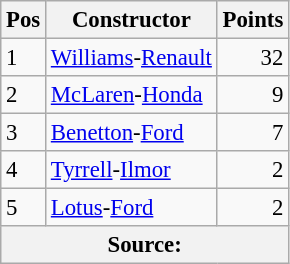<table class="wikitable" style="font-size: 95%;">
<tr>
<th>Pos</th>
<th>Constructor</th>
<th>Points</th>
</tr>
<tr>
<td>1</td>
<td> <a href='#'>Williams</a>-<a href='#'>Renault</a></td>
<td align="right">32</td>
</tr>
<tr>
<td>2</td>
<td> <a href='#'>McLaren</a>-<a href='#'>Honda</a></td>
<td align="right">9</td>
</tr>
<tr>
<td>3</td>
<td> <a href='#'>Benetton</a>-<a href='#'>Ford</a></td>
<td align="right">7</td>
</tr>
<tr>
<td>4</td>
<td> <a href='#'>Tyrrell</a>-<a href='#'>Ilmor</a></td>
<td align="right">2</td>
</tr>
<tr>
<td>5</td>
<td> <a href='#'>Lotus</a>-<a href='#'>Ford</a></td>
<td align="right">2</td>
</tr>
<tr>
<th colspan=4>Source: </th>
</tr>
</table>
